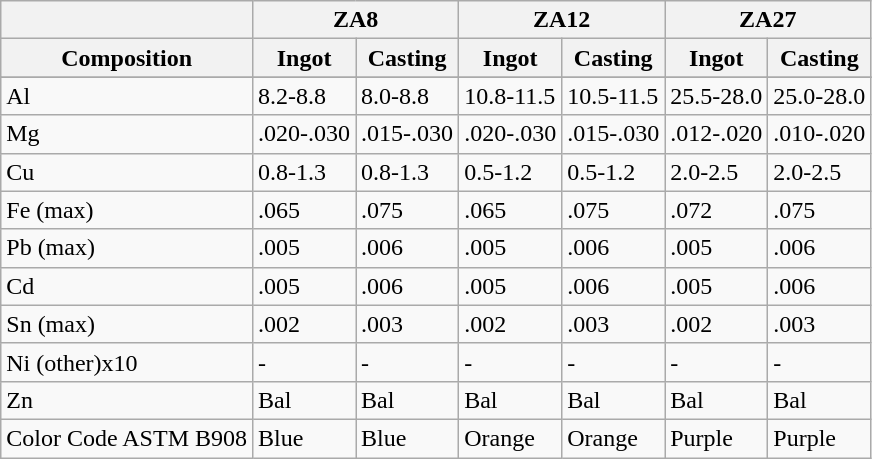<table class="wikitable">
<tr>
<th></th>
<th colspan="2">ZA8</th>
<th colspan="2">ZA12</th>
<th colspan="2">ZA27</th>
</tr>
<tr>
<th>Composition</th>
<th>Ingot</th>
<th>Casting</th>
<th>Ingot</th>
<th>Casting</th>
<th>Ingot</th>
<th>Casting</th>
</tr>
<tr>
</tr>
<tr>
<td>Al</td>
<td>8.2-8.8</td>
<td>8.0-8.8</td>
<td>10.8-11.5</td>
<td>10.5-11.5</td>
<td>25.5-28.0</td>
<td>25.0-28.0</td>
</tr>
<tr>
<td>Mg</td>
<td>.020-.030</td>
<td>.015-.030</td>
<td>.020-.030</td>
<td>.015-.030</td>
<td>.012-.020</td>
<td>.010-.020</td>
</tr>
<tr>
<td>Cu</td>
<td>0.8-1.3</td>
<td>0.8-1.3</td>
<td>0.5-1.2</td>
<td>0.5-1.2</td>
<td>2.0-2.5</td>
<td>2.0-2.5</td>
</tr>
<tr>
<td>Fe (max)</td>
<td>.065</td>
<td>.075</td>
<td>.065</td>
<td>.075</td>
<td>.072</td>
<td>.075</td>
</tr>
<tr>
<td>Pb (max)</td>
<td>.005</td>
<td>.006</td>
<td>.005</td>
<td>.006</td>
<td>.005</td>
<td>.006</td>
</tr>
<tr>
<td>Cd</td>
<td>.005</td>
<td>.006</td>
<td>.005</td>
<td>.006</td>
<td>.005</td>
<td>.006</td>
</tr>
<tr>
<td>Sn (max)</td>
<td>.002</td>
<td>.003</td>
<td>.002</td>
<td>.003</td>
<td>.002</td>
<td>.003</td>
</tr>
<tr>
<td>Ni (other)x10</td>
<td>-</td>
<td>-</td>
<td>-</td>
<td>-</td>
<td>-</td>
<td>-</td>
</tr>
<tr>
<td>Zn</td>
<td>Bal</td>
<td>Bal</td>
<td>Bal</td>
<td>Bal</td>
<td>Bal</td>
<td>Bal</td>
</tr>
<tr>
<td>Color Code ASTM B908</td>
<td>Blue</td>
<td>Blue</td>
<td>Orange</td>
<td>Orange</td>
<td>Purple</td>
<td>Purple</td>
</tr>
</table>
